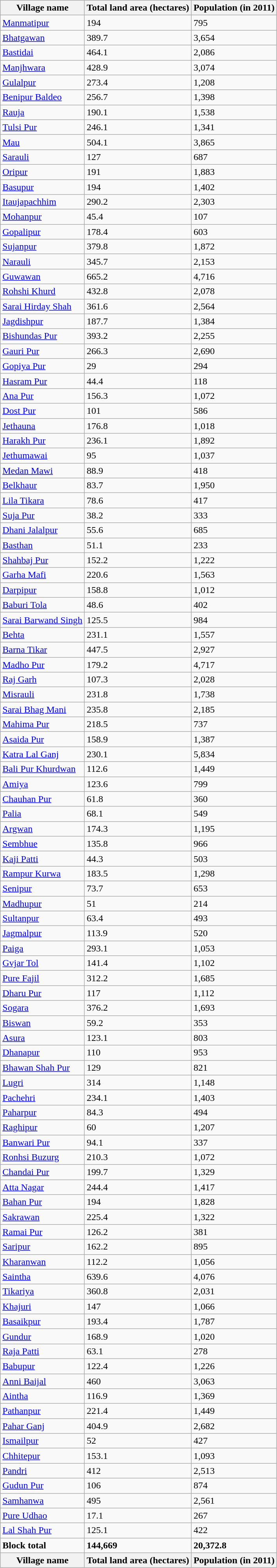<table class="wikitable sortable">
<tr>
<th>Village name</th>
<th>Total land area (hectares)</th>
<th>Population (in 2011)</th>
</tr>
<tr>
<td><a href='#'>Manmatipur</a></td>
<td>194</td>
<td>795</td>
</tr>
<tr>
<td><a href='#'>Bhatgawan</a></td>
<td>389.7</td>
<td>3,654</td>
</tr>
<tr>
<td><a href='#'>Bastidai</a></td>
<td>464.1</td>
<td>2,086</td>
</tr>
<tr>
<td><a href='#'>Manjhwara</a></td>
<td>428.9</td>
<td>3,074</td>
</tr>
<tr>
<td><a href='#'>Gulalpur</a></td>
<td>273.4</td>
<td>1,208</td>
</tr>
<tr>
<td><a href='#'>Benipur Baldeo</a></td>
<td>256.7</td>
<td>1,398</td>
</tr>
<tr>
<td><a href='#'>Rauja</a></td>
<td>190.1</td>
<td>1,538</td>
</tr>
<tr>
<td><a href='#'>Tulsi Pur</a></td>
<td>246.1</td>
<td>1,341</td>
</tr>
<tr>
<td><a href='#'>Mau</a></td>
<td>504.1</td>
<td>3,865</td>
</tr>
<tr>
<td><a href='#'>Sarauli</a></td>
<td>127</td>
<td>687</td>
</tr>
<tr>
<td><a href='#'>Oripur</a></td>
<td>191</td>
<td>1,883</td>
</tr>
<tr>
<td><a href='#'>Basupur</a></td>
<td>194</td>
<td>1,402</td>
</tr>
<tr>
<td><a href='#'>Itaujapachhim</a></td>
<td>290.2</td>
<td>2,303</td>
</tr>
<tr>
<td><a href='#'>Mohanpur</a></td>
<td>45.4</td>
<td>107</td>
</tr>
<tr>
<td><a href='#'>Gopalipur</a></td>
<td>178.4</td>
<td>603</td>
</tr>
<tr>
<td><a href='#'>Sujanpur</a></td>
<td>379.8</td>
<td>1,872</td>
</tr>
<tr>
<td><a href='#'>Narauli</a></td>
<td>345.7</td>
<td>2,153</td>
</tr>
<tr>
<td><a href='#'>Guwawan</a></td>
<td>665.2</td>
<td>4,716</td>
</tr>
<tr>
<td><a href='#'>Rohshi Khurd</a></td>
<td>432.8</td>
<td>2,078</td>
</tr>
<tr>
<td><a href='#'>Sarai Hirday Shah</a></td>
<td>361.6</td>
<td>2,564</td>
</tr>
<tr>
<td><a href='#'>Jagdishpur</a></td>
<td>187.7</td>
<td>1,384</td>
</tr>
<tr>
<td><a href='#'>Bishundas Pur</a></td>
<td>393.2</td>
<td>2,255</td>
</tr>
<tr>
<td><a href='#'>Gauri Pur</a></td>
<td>266.3</td>
<td>2,690</td>
</tr>
<tr>
<td><a href='#'>Gopiya Pur</a></td>
<td>29</td>
<td>294</td>
</tr>
<tr>
<td><a href='#'>Hasram Pur</a></td>
<td>44.4</td>
<td>118</td>
</tr>
<tr>
<td><a href='#'>Ana Pur</a></td>
<td>156.3</td>
<td>1,072</td>
</tr>
<tr>
<td><a href='#'>Dost Pur</a></td>
<td>101</td>
<td>586</td>
</tr>
<tr>
<td><a href='#'>Jethauna</a></td>
<td>176.8</td>
<td>1,018</td>
</tr>
<tr>
<td><a href='#'>Harakh Pur</a></td>
<td>236.1</td>
<td>1,892</td>
</tr>
<tr>
<td><a href='#'>Jethumawai</a></td>
<td>95</td>
<td>1,037</td>
</tr>
<tr>
<td><a href='#'>Medan Mawi</a></td>
<td>88.9</td>
<td>418</td>
</tr>
<tr>
<td><a href='#'>Belkhaur</a></td>
<td>83.7</td>
<td>1,950</td>
</tr>
<tr>
<td><a href='#'>Lila Tikara</a></td>
<td>78.6</td>
<td>417</td>
</tr>
<tr>
<td><a href='#'>Suja Pur</a></td>
<td>38.2</td>
<td>333</td>
</tr>
<tr>
<td><a href='#'>Dhani Jalalpur</a></td>
<td>55.6</td>
<td>685</td>
</tr>
<tr>
<td><a href='#'>Basthan</a></td>
<td>51.1</td>
<td>233</td>
</tr>
<tr>
<td><a href='#'>Shahbaj Pur</a></td>
<td>152.2</td>
<td>1,222</td>
</tr>
<tr>
<td><a href='#'>Garha Mafi</a></td>
<td>220.6</td>
<td>1,563</td>
</tr>
<tr>
<td><a href='#'>Darpipur</a></td>
<td>158.8</td>
<td>1,012</td>
</tr>
<tr>
<td><a href='#'>Baburi Tola</a></td>
<td>48.6</td>
<td>402</td>
</tr>
<tr>
<td><a href='#'>Sarai Barwand Singh</a></td>
<td>125.5</td>
<td>984</td>
</tr>
<tr>
<td><a href='#'>Behta</a></td>
<td>231.1</td>
<td>1,557</td>
</tr>
<tr>
<td><a href='#'>Barna Tikar</a></td>
<td>447.5</td>
<td>2,927</td>
</tr>
<tr>
<td><a href='#'>Madho Pur</a></td>
<td>179.2</td>
<td>4,717</td>
</tr>
<tr>
<td><a href='#'>Raj Garh</a></td>
<td>107.3</td>
<td>2,028</td>
</tr>
<tr>
<td><a href='#'>Misrauli</a></td>
<td>231.8</td>
<td>1,738</td>
</tr>
<tr>
<td><a href='#'>Sarai Bhag Mani</a></td>
<td>235.8</td>
<td>2,185</td>
</tr>
<tr>
<td><a href='#'>Mahima Pur</a></td>
<td>218.5</td>
<td>737</td>
</tr>
<tr>
<td><a href='#'>Asaida Pur</a></td>
<td>158.9</td>
<td>1,387</td>
</tr>
<tr>
<td><a href='#'>Katra Lal Ganj</a></td>
<td>230.1</td>
<td>5,834</td>
</tr>
<tr>
<td><a href='#'>Bali Pur Khurdwan</a></td>
<td>112.6</td>
<td>1,449</td>
</tr>
<tr>
<td><a href='#'>Amiya</a></td>
<td>123.6</td>
<td>799</td>
</tr>
<tr>
<td><a href='#'>Chauhan Pur</a></td>
<td>61.8</td>
<td>360</td>
</tr>
<tr>
<td><a href='#'>Palia</a></td>
<td>68.1</td>
<td>549</td>
</tr>
<tr>
<td><a href='#'>Argwan</a></td>
<td>174.3</td>
<td>1,195</td>
</tr>
<tr>
<td><a href='#'>Sembhue</a></td>
<td>135.8</td>
<td>966</td>
</tr>
<tr>
<td><a href='#'>Kaji Patti</a></td>
<td>44.3</td>
<td>503</td>
</tr>
<tr>
<td><a href='#'>Rampur Kurwa</a></td>
<td>183.5</td>
<td>1,298</td>
</tr>
<tr>
<td><a href='#'>Senipur</a></td>
<td>73.7</td>
<td>653</td>
</tr>
<tr>
<td><a href='#'>Madhupur</a></td>
<td>51</td>
<td>214</td>
</tr>
<tr>
<td><a href='#'>Sultanpur</a></td>
<td>63.4</td>
<td>493</td>
</tr>
<tr>
<td><a href='#'>Jagmalpur</a></td>
<td>113.9</td>
<td>520</td>
</tr>
<tr>
<td><a href='#'>Paiga</a></td>
<td>293.1</td>
<td>1,053</td>
</tr>
<tr>
<td><a href='#'>Gvjar Tol</a></td>
<td>141.4</td>
<td>1,102</td>
</tr>
<tr>
<td><a href='#'>Pure Fajil</a></td>
<td>312.2</td>
<td>1,685</td>
</tr>
<tr>
<td><a href='#'>Dharu Pur</a></td>
<td>117</td>
<td>1,112</td>
</tr>
<tr>
<td><a href='#'>Sogara</a></td>
<td>376.2</td>
<td>1,693</td>
</tr>
<tr>
<td><a href='#'>Biswan</a></td>
<td>59.2</td>
<td>353</td>
</tr>
<tr>
<td><a href='#'>Asura</a></td>
<td>123.1</td>
<td>803</td>
</tr>
<tr>
<td><a href='#'>Dhanapur</a></td>
<td>110</td>
<td>953</td>
</tr>
<tr>
<td><a href='#'>Bhawan Shah Pur</a></td>
<td>129</td>
<td>821</td>
</tr>
<tr>
<td><a href='#'>Lugri</a></td>
<td>314</td>
<td>1,148</td>
</tr>
<tr>
<td><a href='#'>Pachehri</a></td>
<td>234.1</td>
<td>1,403</td>
</tr>
<tr>
<td><a href='#'>Paharpur</a></td>
<td>84.3</td>
<td>494</td>
</tr>
<tr>
<td><a href='#'>Raghipur</a></td>
<td>60</td>
<td>1,207</td>
</tr>
<tr>
<td><a href='#'>Banwari Pur</a></td>
<td>94.1</td>
<td>337</td>
</tr>
<tr>
<td><a href='#'>Ronhsi Buzurg</a></td>
<td>210.3</td>
<td>1,072</td>
</tr>
<tr>
<td><a href='#'>Chandai Pur</a></td>
<td>199.7</td>
<td>1,329</td>
</tr>
<tr>
<td><a href='#'>Atta Nagar</a></td>
<td>244.4</td>
<td>1,417</td>
</tr>
<tr>
<td><a href='#'>Bahan Pur</a></td>
<td>194</td>
<td>1,828</td>
</tr>
<tr>
<td><a href='#'>Sakrawan</a></td>
<td>225.4</td>
<td>1,322</td>
</tr>
<tr>
<td><a href='#'>Ramai Pur</a></td>
<td>126.2</td>
<td>381</td>
</tr>
<tr>
<td><a href='#'>Saripur</a></td>
<td>162.2</td>
<td>895</td>
</tr>
<tr>
<td><a href='#'>Kharanwan</a></td>
<td>112.2</td>
<td>1,056</td>
</tr>
<tr>
<td><a href='#'>Saintha</a></td>
<td>639.6</td>
<td>4,076</td>
</tr>
<tr>
<td><a href='#'>Tikariya</a></td>
<td>360.8</td>
<td>2,031</td>
</tr>
<tr>
<td><a href='#'>Khajuri</a></td>
<td>147</td>
<td>1,066</td>
</tr>
<tr>
<td><a href='#'>Basaikpur</a></td>
<td>193.4</td>
<td>1,787</td>
</tr>
<tr>
<td><a href='#'>Gundur</a></td>
<td>168.9</td>
<td>1,020</td>
</tr>
<tr>
<td><a href='#'>Raja Patti</a></td>
<td>63.1</td>
<td>278</td>
</tr>
<tr>
<td><a href='#'>Babupur</a></td>
<td>122.4</td>
<td>1,226</td>
</tr>
<tr>
<td><a href='#'>Anni Baijal</a></td>
<td>460</td>
<td>3,063</td>
</tr>
<tr>
<td><a href='#'>Aintha</a></td>
<td>116.9</td>
<td>1,369</td>
</tr>
<tr>
<td><a href='#'>Pathanpur</a></td>
<td>221.4</td>
<td>1,449</td>
</tr>
<tr>
<td><a href='#'>Pahar Ganj</a></td>
<td>404.9</td>
<td>2,682</td>
</tr>
<tr>
<td><a href='#'>Ismailpur</a></td>
<td>52</td>
<td>427</td>
</tr>
<tr>
<td><a href='#'>Chhitepur</a></td>
<td>153.1</td>
<td>1,093</td>
</tr>
<tr>
<td><a href='#'>Pandri</a></td>
<td>412</td>
<td>2,513</td>
</tr>
<tr>
<td><a href='#'>Gudun Pur</a></td>
<td>106</td>
<td>874</td>
</tr>
<tr>
<td><a href='#'>Samhanwa</a></td>
<td>495</td>
<td>2,561</td>
</tr>
<tr>
<td><a href='#'>Pure Udhao</a></td>
<td>17.1</td>
<td>267</td>
</tr>
<tr>
<td><a href='#'>Lal Shah Pur</a></td>
<td>125.1</td>
<td>422</td>
</tr>
<tr class="sortbottom">
<td><strong>Block total</strong></td>
<td><strong>144,669</strong></td>
<td><strong>20,372.8</strong></td>
</tr>
<tr>
<th>Village name</th>
<th>Total land area (hectares)</th>
<th>Population (in 2011)</th>
</tr>
</table>
